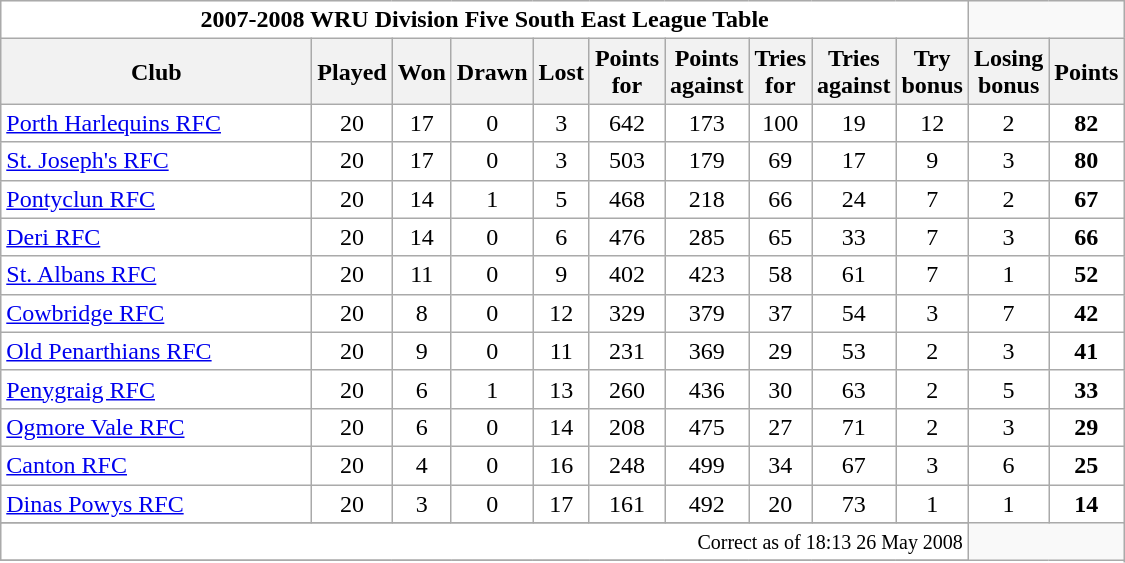<table class="wikitable" style="float:left; margin-right:15px; text-align: center;">
<tr>
<td colspan="10" bgcolor="#FFFFFF" cellpadding="0" cellspacing="0"><strong>2007-2008 WRU Division Five South East League Table</strong></td>
</tr>
<tr>
<th bgcolor="#efefef" width="200">Club</th>
<th bgcolor="#efefef" width="20">Played</th>
<th bgcolor="#efefef" width="20">Won</th>
<th bgcolor="#efefef" width="20">Drawn</th>
<th bgcolor="#efefef" width="20">Lost</th>
<th bgcolor="#efefef" width="20">Points for</th>
<th bgcolor="#efefef" width="20">Points against</th>
<th bgcolor="#efefef" width="20">Tries for</th>
<th bgcolor="#efefef" width="20">Tries against</th>
<th bgcolor="#efefef" width="20">Try bonus</th>
<th bgcolor="#efefef" width="20">Losing bonus</th>
<th bgcolor="#efefef" width="20">Points</th>
</tr>
<tr bgcolor=#ffffff align=center>
<td align=left><a href='#'>Porth Harlequins RFC</a></td>
<td>20</td>
<td>17</td>
<td>0</td>
<td>3</td>
<td>642</td>
<td>173</td>
<td>100</td>
<td>19</td>
<td>12</td>
<td>2</td>
<td><strong>82</strong></td>
</tr>
<tr bgcolor=#ffffff align=center>
<td align=left><a href='#'>St. Joseph's RFC</a></td>
<td>20</td>
<td>17</td>
<td>0</td>
<td>3</td>
<td>503</td>
<td>179</td>
<td>69</td>
<td>17</td>
<td>9</td>
<td>3</td>
<td><strong>80</strong></td>
</tr>
<tr bgcolor=#ffffff align=center>
<td align=left><a href='#'>Pontyclun RFC</a></td>
<td>20</td>
<td>14</td>
<td>1</td>
<td>5</td>
<td>468</td>
<td>218</td>
<td>66</td>
<td>24</td>
<td>7</td>
<td>2</td>
<td><strong>67</strong></td>
</tr>
<tr bgcolor=#ffffff align=center>
<td align=left><a href='#'>Deri RFC</a></td>
<td>20</td>
<td>14</td>
<td>0</td>
<td>6</td>
<td>476</td>
<td>285</td>
<td>65</td>
<td>33</td>
<td>7</td>
<td>3</td>
<td><strong>66</strong></td>
</tr>
<tr bgcolor=#ffffff align=center>
<td align=left><a href='#'>St. Albans RFC</a></td>
<td>20</td>
<td>11</td>
<td>0</td>
<td>9</td>
<td>402</td>
<td>423</td>
<td>58</td>
<td>61</td>
<td>7</td>
<td>1</td>
<td><strong>52</strong></td>
</tr>
<tr bgcolor=#ffffff align=center>
<td align=left><a href='#'>Cowbridge RFC</a></td>
<td>20</td>
<td>8</td>
<td>0</td>
<td>12</td>
<td>329</td>
<td>379</td>
<td>37</td>
<td>54</td>
<td>3</td>
<td>7</td>
<td><strong>42</strong></td>
</tr>
<tr bgcolor=#ffffff align=center>
<td align=left><a href='#'>Old Penarthians RFC</a></td>
<td>20</td>
<td>9</td>
<td>0</td>
<td>11</td>
<td>231</td>
<td>369</td>
<td>29</td>
<td>53</td>
<td>2</td>
<td>3</td>
<td><strong>41</strong></td>
</tr>
<tr bgcolor=#ffffff align=center>
<td align=left><a href='#'>Penygraig RFC</a></td>
<td>20</td>
<td>6</td>
<td>1</td>
<td>13</td>
<td>260</td>
<td>436</td>
<td>30</td>
<td>63</td>
<td>2</td>
<td>5</td>
<td><strong>33</strong></td>
</tr>
<tr bgcolor=#ffffff align=center>
<td align=left><a href='#'>Ogmore Vale RFC</a></td>
<td>20</td>
<td>6</td>
<td>0</td>
<td>14</td>
<td>208</td>
<td>475</td>
<td>27</td>
<td>71</td>
<td>2</td>
<td>3</td>
<td><strong>29</strong></td>
</tr>
<tr bgcolor=#ffffff align=center>
<td align=left><a href='#'>Canton RFC</a></td>
<td>20</td>
<td>4</td>
<td>0</td>
<td>16</td>
<td>248</td>
<td>499</td>
<td>34</td>
<td>67</td>
<td>3</td>
<td>6</td>
<td><strong>25</strong></td>
</tr>
<tr bgcolor=#ffffff align=center>
<td align=left><a href='#'>Dinas Powys RFC</a></td>
<td>20</td>
<td>3</td>
<td>0</td>
<td>17</td>
<td>161</td>
<td>492</td>
<td>20</td>
<td>73</td>
<td>1</td>
<td>1</td>
<td><strong>14</strong></td>
</tr>
<tr bgcolor=#ffffff align=center>
</tr>
<tr>
<td colspan="10" align="right" bgcolor="#FFFFFF" cellpadding="0" cellspacing="0"><small>Correct as of 18:13 26 May 2008</small></td>
</tr>
<tr>
</tr>
</table>
